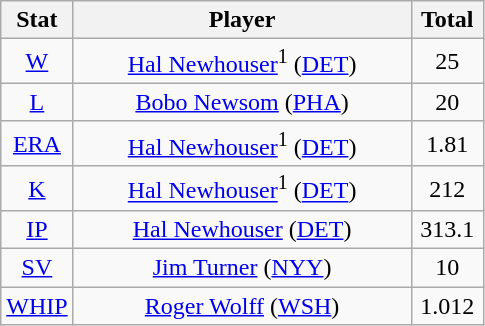<table class="wikitable" style="text-align:center;">
<tr>
<th style="width:15%;">Stat</th>
<th>Player</th>
<th style="width:15%;">Total</th>
</tr>
<tr>
<td><a href='#'>W</a></td>
<td><a href='#'>Hal Newhouser</a><sup>1</sup> (<a href='#'>DET</a>)</td>
<td>25</td>
</tr>
<tr>
<td><a href='#'>L</a></td>
<td><a href='#'>Bobo Newsom</a> (<a href='#'>PHA</a>)</td>
<td>20</td>
</tr>
<tr>
<td><a href='#'>ERA</a></td>
<td><a href='#'>Hal Newhouser</a><sup>1</sup> (<a href='#'>DET</a>)</td>
<td>1.81</td>
</tr>
<tr>
<td><a href='#'>K</a></td>
<td><a href='#'>Hal Newhouser</a><sup>1</sup> (<a href='#'>DET</a>)</td>
<td>212</td>
</tr>
<tr>
<td><a href='#'>IP</a></td>
<td><a href='#'>Hal Newhouser</a> (<a href='#'>DET</a>)</td>
<td>313.1</td>
</tr>
<tr>
<td><a href='#'>SV</a></td>
<td><a href='#'>Jim Turner</a> (<a href='#'>NYY</a>)</td>
<td>10</td>
</tr>
<tr>
<td><a href='#'>WHIP</a></td>
<td><a href='#'>Roger Wolff</a> (<a href='#'>WSH</a>)</td>
<td>1.012</td>
</tr>
</table>
